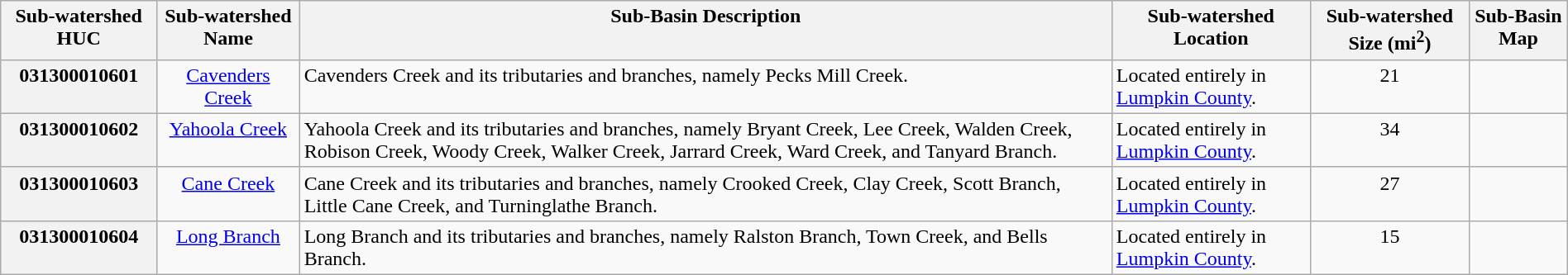<table class="wikitable" border="1" style="margin: 1em auto 1em auto;">
<tr valign="top">
<th scope="col">Sub-watershed HUC</th>
<th scope="col">Sub-watershed Name</th>
<th scope="col">Sub-Basin Description</th>
<th scope="col">Sub-watershed Location</th>
<th scope="col">Sub-watershed Size (mi<sup>2</sup>)</th>
<th scope="col">Sub-Basin Map</th>
</tr>
<tr valign="top">
<th scope="row">031300010601</th>
<td align="center"><a href='#'>Cavenders Creek</a></td>
<td align="left">Cavenders Creek and its tributaries and branches, namely Pecks Mill Creek.</td>
<td>Located entirely in <a href='#'>Lumpkin County</a>.</td>
<td align="center">21</td>
<td align="right"></td>
</tr>
<tr valign="top">
<th scope="row">031300010602</th>
<td align="center"><a href='#'>Yahoola Creek</a></td>
<td align="left">Yahoola Creek and its tributaries and branches, namely Bryant Creek, Lee Creek, Walden Creek, Robison Creek, Woody Creek, Walker Creek, Jarrard Creek, Ward Creek, and Tanyard Branch.</td>
<td>Located entirely in <a href='#'>Lumpkin County</a>.</td>
<td align="center">34</td>
<td align="right"></td>
</tr>
<tr valign="top">
<th scope="row">031300010603</th>
<td align="center"><a href='#'>Cane Creek</a></td>
<td align="left">Cane Creek and its tributaries and branches, namely Crooked Creek, Clay Creek, Scott Branch, Little Cane Creek, and Turninglathe Branch.</td>
<td>Located entirely in <a href='#'>Lumpkin County</a>.</td>
<td align="center">27</td>
<td align="right"></td>
</tr>
<tr valign="top">
<th scope="row">031300010604</th>
<td align="center"><a href='#'>Long Branch</a></td>
<td align="left">Long Branch and its tributaries and branches, namely Ralston Branch, Town Creek, and Bells Branch.</td>
<td>Located entirely in <a href='#'>Lumpkin County</a>.</td>
<td align="center">15</td>
<td align="right"></td>
</tr>
</table>
